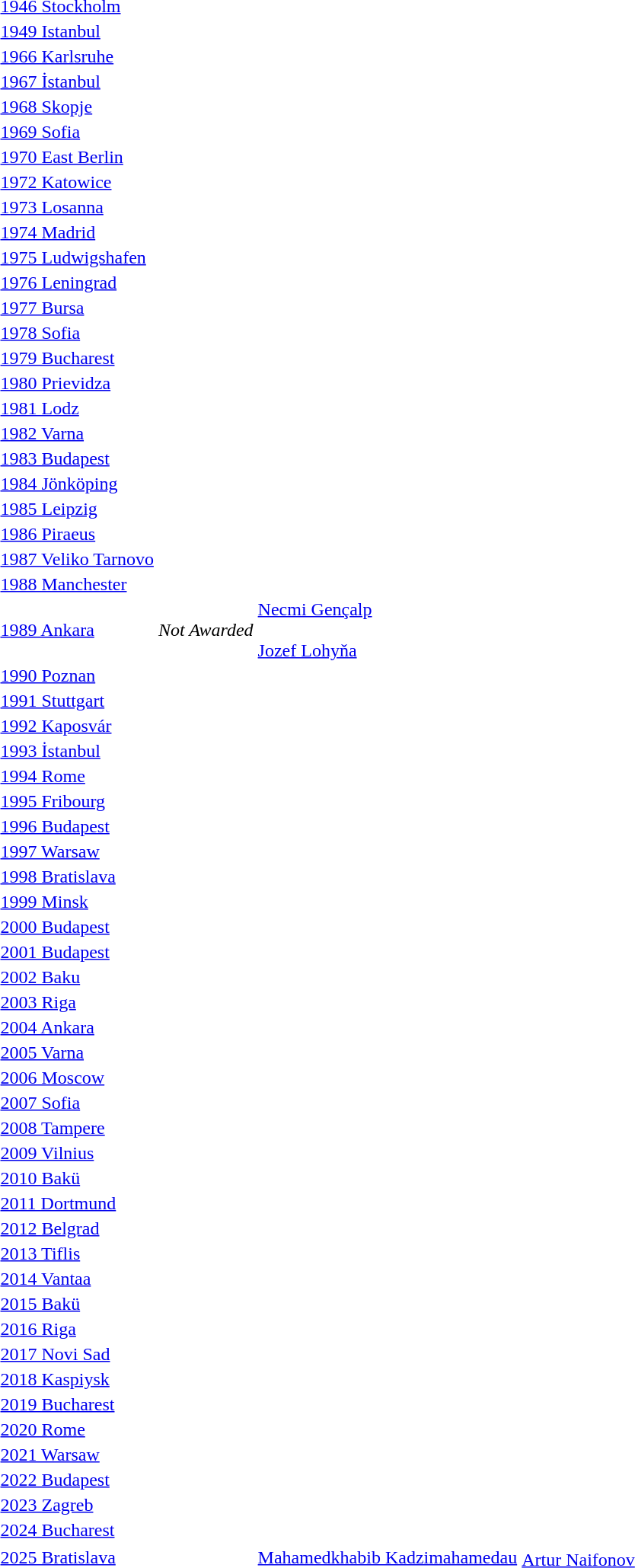<table>
<tr>
<td><a href='#'>1946 Stockholm</a></td>
<td></td>
<td></td>
<td></td>
</tr>
<tr>
<td><a href='#'>1949 Istanbul</a></td>
<td></td>
<td></td>
<td></td>
</tr>
<tr>
<td><a href='#'>1966 Karlsruhe</a></td>
<td></td>
<td></td>
<td></td>
</tr>
<tr>
<td><a href='#'>1967 İstanbul</a></td>
<td></td>
<td></td>
<td></td>
</tr>
<tr>
<td><a href='#'>1968 Skopje</a></td>
<td></td>
<td></td>
<td></td>
</tr>
<tr>
<td><a href='#'>1969 Sofia</a></td>
<td></td>
<td></td>
<td></td>
</tr>
<tr>
<td><a href='#'>1970 East Berlin</a></td>
<td></td>
<td></td>
<td></td>
</tr>
<tr>
<td><a href='#'>1972 Katowice</a></td>
<td></td>
<td></td>
<td></td>
</tr>
<tr>
<td><a href='#'>1973 Losanna</a></td>
<td></td>
<td></td>
<td></td>
</tr>
<tr>
<td><a href='#'>1974 Madrid</a></td>
<td></td>
<td></td>
<td></td>
</tr>
<tr>
<td><a href='#'>1975 Ludwigshafen</a></td>
<td></td>
<td></td>
<td></td>
</tr>
<tr>
<td><a href='#'>1976 Leningrad</a></td>
<td></td>
<td></td>
<td></td>
</tr>
<tr>
<td><a href='#'>1977 Bursa</a></td>
<td></td>
<td></td>
<td></td>
</tr>
<tr>
<td><a href='#'>1978 Sofia</a></td>
<td></td>
<td></td>
<td></td>
</tr>
<tr>
<td><a href='#'>1979 Bucharest</a></td>
<td></td>
<td></td>
<td></td>
</tr>
<tr>
<td><a href='#'>1980 Prievidza</a></td>
<td></td>
<td></td>
<td></td>
</tr>
<tr>
<td><a href='#'>1981 Lodz</a></td>
<td></td>
<td></td>
<td></td>
</tr>
<tr>
<td><a href='#'>1982 Varna</a></td>
<td></td>
<td></td>
<td></td>
</tr>
<tr>
<td><a href='#'>1983 Budapest</a></td>
<td></td>
<td></td>
<td></td>
</tr>
<tr>
<td><a href='#'>1984 Jönköping</a></td>
<td></td>
<td></td>
<td></td>
</tr>
<tr>
<td><a href='#'>1985 Leipzig</a></td>
<td></td>
<td></td>
<td></td>
</tr>
<tr>
<td><a href='#'>1986 Piraeus</a></td>
<td></td>
<td></td>
<td></td>
</tr>
<tr>
<td><a href='#'>1987 Veliko Tarnovo</a></td>
<td></td>
<td></td>
<td></td>
</tr>
<tr>
<td><a href='#'>1988 Manchester</a></td>
<td></td>
<td></td>
<td></td>
</tr>
<tr>
<td><a href='#'>1989 Ankara</a></td>
<td><em>Not Awarded</em></td>
<td><a href='#'>Necmi Gençalp</a> <br>  <br> <a href='#'>Jozef Lohyňa</a> <br> </td>
<td></td>
</tr>
<tr>
<td><a href='#'>1990 Poznan</a></td>
<td></td>
<td></td>
<td></td>
</tr>
<tr>
<td><a href='#'>1991 Stuttgart</a></td>
<td></td>
<td></td>
<td></td>
</tr>
<tr>
<td><a href='#'>1992 Kaposvár</a></td>
<td></td>
<td></td>
<td></td>
</tr>
<tr>
<td><a href='#'>1993 İstanbul</a></td>
<td></td>
<td></td>
<td></td>
</tr>
<tr>
<td><a href='#'>1994 Rome</a></td>
<td></td>
<td></td>
<td></td>
</tr>
<tr>
<td><a href='#'>1995 Fribourg</a></td>
<td></td>
<td></td>
<td></td>
</tr>
<tr>
<td><a href='#'>1996 Budapest</a></td>
<td></td>
<td></td>
<td></td>
</tr>
<tr>
<td><a href='#'>1997 Warsaw</a></td>
<td></td>
<td></td>
<td></td>
</tr>
<tr>
<td><a href='#'>1998 Bratislava</a></td>
<td></td>
<td></td>
<td></td>
</tr>
<tr>
<td><a href='#'>1999 Minsk</a></td>
<td></td>
<td></td>
<td></td>
</tr>
<tr>
<td><a href='#'>2000 Budapest</a></td>
<td></td>
<td></td>
<td></td>
</tr>
<tr>
<td><a href='#'>2001 Budapest</a></td>
<td></td>
<td></td>
<td></td>
</tr>
<tr>
<td><a href='#'>2002 Baku</a></td>
<td></td>
<td></td>
<td></td>
</tr>
<tr>
<td><a href='#'>2003 Riga</a></td>
<td></td>
<td></td>
<td></td>
</tr>
<tr>
<td><a href='#'>2004 Ankara</a></td>
<td></td>
<td></td>
<td></td>
</tr>
<tr>
<td rowspan=2><a href='#'>2005 Varna</a></td>
<td rowspan=2></td>
<td rowspan=2></td>
<td></td>
</tr>
<tr>
<td></td>
</tr>
<tr>
<td rowspan=2><a href='#'>2006 Moscow</a></td>
<td rowspan=2></td>
<td rowspan=2></td>
<td></td>
</tr>
<tr>
<td></td>
</tr>
<tr>
<td rowspan=2><a href='#'>2007 Sofia</a></td>
<td rowspan=2></td>
<td rowspan=2></td>
<td></td>
</tr>
<tr>
<td></td>
</tr>
<tr>
<td rowspan=2><a href='#'>2008 Tampere</a></td>
<td rowspan=2></td>
<td rowspan=2></td>
<td></td>
</tr>
<tr>
<td></td>
</tr>
<tr>
<td rowspan=2><a href='#'>2009 Vilnius</a></td>
<td rowspan=2></td>
<td rowspan=2></td>
<td></td>
</tr>
<tr>
<td></td>
</tr>
<tr>
<td rowspan=2><a href='#'>2010 Bakü</a></td>
<td rowspan=2></td>
<td rowspan=2></td>
<td></td>
</tr>
<tr>
<td></td>
</tr>
<tr>
<td rowspan=2><a href='#'>2011 Dortmund</a></td>
<td rowspan=2></td>
<td rowspan=2></td>
<td></td>
</tr>
<tr>
<td></td>
</tr>
<tr>
<td rowspan=2><a href='#'>2012 Belgrad</a></td>
<td rowspan=2></td>
<td rowspan=2></td>
<td></td>
</tr>
<tr>
<td></td>
</tr>
<tr>
<td rowspan=2><a href='#'>2013 Tiflis</a></td>
<td rowspan=2></td>
<td rowspan=2></td>
<td></td>
</tr>
<tr>
<td></td>
</tr>
<tr>
<td rowspan=2><a href='#'>2014 Vantaa</a></td>
<td rowspan=2></td>
<td rowspan=2></td>
<td></td>
</tr>
<tr>
<td></td>
</tr>
<tr>
<td rowspan=2><a href='#'>2015 Bakü</a></td>
<td rowspan=2></td>
<td rowspan=2></td>
<td></td>
</tr>
<tr>
<td></td>
</tr>
<tr>
<td rowspan=2><a href='#'>2016 Riga</a></td>
<td rowspan=2></td>
<td rowspan=2></td>
<td></td>
</tr>
<tr>
<td></td>
</tr>
<tr>
<td rowspan=2><a href='#'>2017 Novi Sad</a></td>
<td rowspan=2></td>
<td rowspan=2></td>
<td></td>
</tr>
<tr>
<td></td>
</tr>
<tr>
<td rowspan=2><a href='#'>2018 Kaspiysk</a></td>
<td rowspan=2></td>
<td rowspan=2></td>
<td></td>
</tr>
<tr>
<td></td>
</tr>
<tr>
<td rowspan=2><a href='#'>2019 Bucharest</a></td>
<td rowspan=2></td>
<td rowspan=2></td>
<td></td>
</tr>
<tr>
<td></td>
</tr>
<tr>
<td rowspan=2><a href='#'>2020 Rome</a></td>
<td rowspan=2></td>
<td rowspan=2></td>
<td></td>
</tr>
<tr>
<td></td>
</tr>
<tr>
<td rowspan=2><a href='#'>2021 Warsaw</a></td>
<td rowspan=2></td>
<td rowspan=2></td>
<td></td>
</tr>
<tr>
<td></td>
</tr>
<tr>
<td rowspan=2><a href='#'>2022 Budapest</a></td>
<td rowspan=2></td>
<td rowspan=2></td>
<td></td>
</tr>
<tr>
<td></td>
</tr>
<tr>
<td rowspan=2><a href='#'>2023 Zagreb</a></td>
<td rowspan=2></td>
<td rowspan=2></td>
<td></td>
</tr>
<tr>
<td></td>
</tr>
<tr>
<td rowspan=2><a href='#'>2024 Bucharest</a></td>
<td rowspan=2></td>
<td rowspan=2></td>
<td></td>
</tr>
<tr>
<td></td>
</tr>
<tr>
<td rowspan=2><a href='#'>2025 Bratislava</a></td>
<td rowspan=2></td>
<td rowspan=2> <a href='#'>Mahamedkhabib Kadzimahamedau</a> </td>
<td></td>
</tr>
<tr>
<td> <a href='#'>Artur Naifonov</a> </td>
</tr>
</table>
